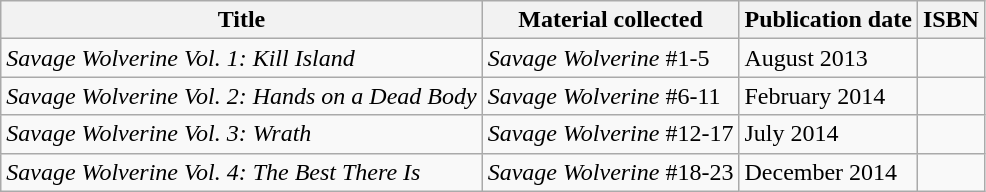<table class="wikitable">
<tr>
<th>Title</th>
<th>Material collected</th>
<th>Publication date</th>
<th>ISBN</th>
</tr>
<tr>
<td><em>Savage Wolverine Vol. 1: Kill Island</em></td>
<td><em>Savage Wolverine</em> #1-5</td>
<td>August 2013</td>
<td></td>
</tr>
<tr>
<td><em>Savage Wolverine Vol. 2: Hands on a Dead Body</em></td>
<td><em>Savage Wolverine</em> #6-11</td>
<td>February 2014</td>
<td></td>
</tr>
<tr>
<td><em>Savage Wolverine Vol. 3: Wrath</em></td>
<td><em>Savage Wolverine</em> #12-17</td>
<td>July 2014</td>
<td></td>
</tr>
<tr>
<td><em>Savage Wolverine Vol. 4: The Best There Is</em></td>
<td><em>Savage Wolverine</em> #18-23</td>
<td>December 2014</td>
<td></td>
</tr>
</table>
